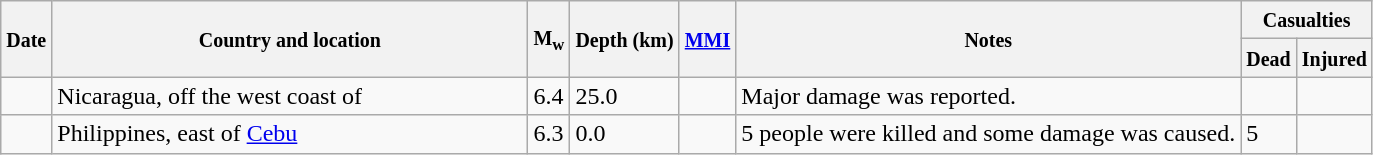<table class="wikitable sortable sort-under" style="border:1px black; margin-left:1em;">
<tr>
<th rowspan="2"><small>Date</small></th>
<th rowspan="2" style="width: 310px"><small>Country and location</small></th>
<th rowspan="2"><small>M<sub>w</sub></small></th>
<th rowspan="2"><small>Depth (km)</small></th>
<th rowspan="2"><small><a href='#'>MMI</a></small></th>
<th rowspan="2" class="unsortable"><small>Notes</small></th>
<th colspan="2"><small>Casualties</small></th>
</tr>
<tr>
<th><small>Dead</small></th>
<th><small>Injured</small></th>
</tr>
<tr>
<td></td>
<td>Nicaragua, off the west coast of</td>
<td>6.4</td>
<td>25.0</td>
<td></td>
<td>Major damage was reported.</td>
<td></td>
<td></td>
</tr>
<tr>
<td></td>
<td>Philippines, east of <a href='#'>Cebu</a></td>
<td>6.3</td>
<td>0.0</td>
<td></td>
<td>5 people were killed and some damage was caused.</td>
<td>5</td>
<td></td>
</tr>
</table>
